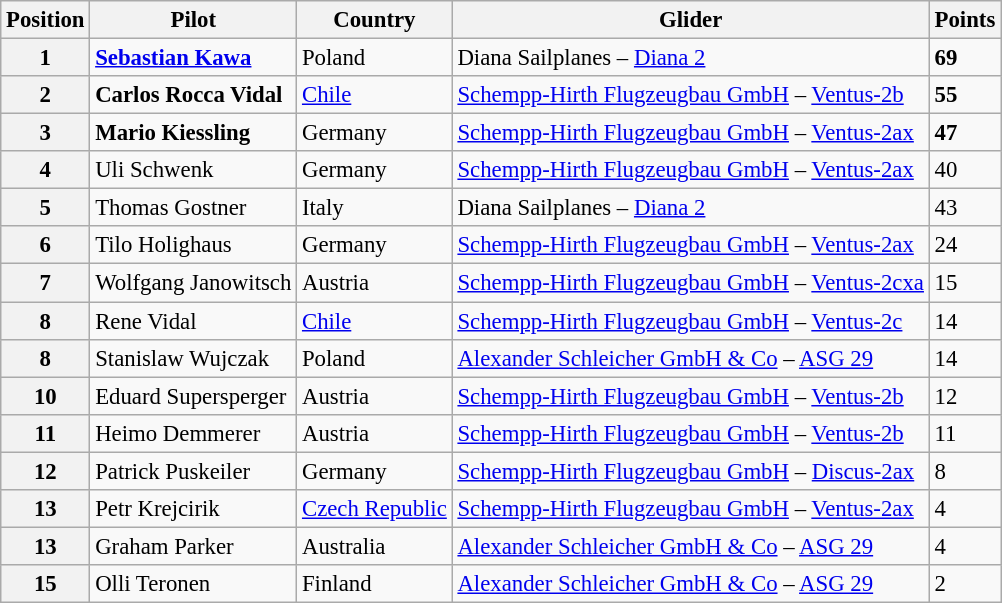<table class="wikitable" style="font-size: 95%;">
<tr>
<th>Position</th>
<th>Pilot</th>
<th>Country</th>
<th>Glider</th>
<th>Points</th>
</tr>
<tr>
<th>1</th>
<td> <strong><a href='#'>Sebastian Kawa</a></strong></td>
<td>Poland</td>
<td> Diana Sailplanes –  <a href='#'>Diana 2</a></td>
<td><strong>69</strong></td>
</tr>
<tr>
<th>2</th>
<td> <strong>Carlos Rocca Vidal</strong></td>
<td><a href='#'>Chile</a></td>
<td> <a href='#'>Schempp-Hirth Flugzeugbau GmbH</a> – <a href='#'>Ventus-2b</a></td>
<td><strong>55</strong></td>
</tr>
<tr>
<th>3</th>
<td> <strong>Mario Kiessling</strong></td>
<td>Germany</td>
<td> <a href='#'>Schempp-Hirth Flugzeugbau GmbH</a> – <a href='#'>Ventus-2ax</a></td>
<td><strong>47</strong></td>
</tr>
<tr>
<th>4</th>
<td> Uli Schwenk</td>
<td>Germany</td>
<td> <a href='#'>Schempp-Hirth Flugzeugbau GmbH</a> – <a href='#'>Ventus-2ax</a></td>
<td>40</td>
</tr>
<tr>
<th>5</th>
<td> Thomas Gostner</td>
<td>Italy</td>
<td> Diana Sailplanes –  <a href='#'>Diana 2</a></td>
<td>43</td>
</tr>
<tr>
<th>6</th>
<td> Tilo Holighaus</td>
<td>Germany</td>
<td> <a href='#'>Schempp-Hirth Flugzeugbau GmbH</a> – <a href='#'>Ventus-2ax</a></td>
<td>24</td>
</tr>
<tr>
<th>7</th>
<td> Wolfgang Janowitsch</td>
<td>Austria</td>
<td> <a href='#'>Schempp-Hirth Flugzeugbau GmbH</a> – <a href='#'>Ventus-2cxa</a></td>
<td>15</td>
</tr>
<tr>
<th>8</th>
<td> Rene Vidal</td>
<td><a href='#'>Chile</a></td>
<td> <a href='#'>Schempp-Hirth Flugzeugbau GmbH</a> – <a href='#'>Ventus-2c</a></td>
<td>14</td>
</tr>
<tr>
<th>8</th>
<td> Stanislaw Wujczak</td>
<td>Poland</td>
<td> <a href='#'>Alexander Schleicher GmbH & Co</a> – <a href='#'>ASG 29</a></td>
<td>14</td>
</tr>
<tr>
<th>10</th>
<td> Eduard Supersperger</td>
<td>Austria</td>
<td> <a href='#'>Schempp-Hirth Flugzeugbau GmbH</a> – <a href='#'>Ventus-2b</a></td>
<td>12</td>
</tr>
<tr>
<th>11</th>
<td> Heimo Demmerer</td>
<td>Austria</td>
<td> <a href='#'>Schempp-Hirth Flugzeugbau GmbH</a> – <a href='#'>Ventus-2b</a></td>
<td>11</td>
</tr>
<tr>
<th>12</th>
<td> Patrick Puskeiler</td>
<td>Germany</td>
<td> <a href='#'>Schempp-Hirth Flugzeugbau GmbH</a> – <a href='#'>Discus-2ax</a></td>
<td>8</td>
</tr>
<tr>
<th>13</th>
<td> Petr Krejcirik</td>
<td><a href='#'>Czech Republic</a></td>
<td> <a href='#'>Schempp-Hirth Flugzeugbau GmbH</a> – <a href='#'>Ventus-2ax</a></td>
<td>4</td>
</tr>
<tr>
<th>13</th>
<td> Graham Parker</td>
<td>Australia</td>
<td> <a href='#'>Alexander Schleicher GmbH & Co</a> – <a href='#'>ASG 29</a></td>
<td>4</td>
</tr>
<tr>
<th>15</th>
<td> Olli Teronen</td>
<td>Finland</td>
<td> <a href='#'>Alexander Schleicher GmbH & Co</a> – <a href='#'>ASG 29</a></td>
<td>2</td>
</tr>
</table>
